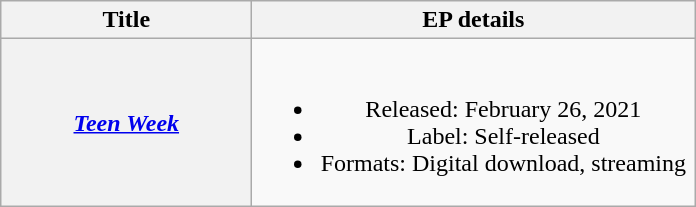<table class="wikitable plainrowheaders" style="text-align:center;">
<tr>
<th scope="col" style="width:10em;">Title</th>
<th scope="col" style="width:18em;">EP details</th>
</tr>
<tr>
<th scope="row"><em><a href='#'>Teen Week</a></em></th>
<td><br><ul><li>Released: February 26, 2021</li><li>Label: Self-released</li><li>Formats: Digital download, streaming</li></ul></td>
</tr>
</table>
